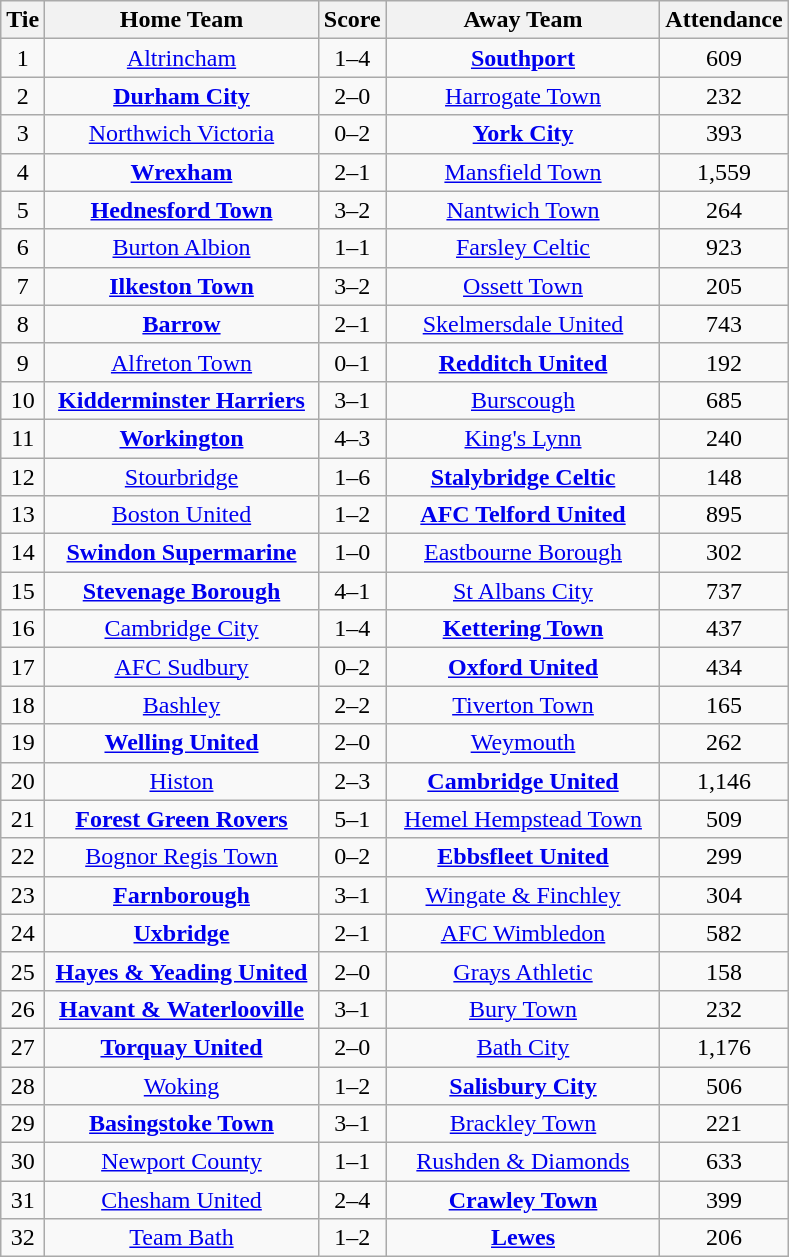<table class="wikitable" style="text-align:center;">
<tr>
<th width=20>Tie</th>
<th width=175>Home Team</th>
<th width=20>Score</th>
<th width=175>Away Team</th>
<th width=20>Attendance</th>
</tr>
<tr>
<td>1</td>
<td><a href='#'>Altrincham</a></td>
<td>1–4</td>
<td><strong><a href='#'>Southport</a></strong></td>
<td>609</td>
</tr>
<tr>
<td>2</td>
<td><strong><a href='#'>Durham City</a></strong></td>
<td>2–0</td>
<td><a href='#'>Harrogate Town</a></td>
<td>232</td>
</tr>
<tr>
<td>3</td>
<td><a href='#'>Northwich Victoria</a></td>
<td>0–2</td>
<td><strong><a href='#'>York City</a></strong></td>
<td>393</td>
</tr>
<tr>
<td>4</td>
<td><strong><a href='#'>Wrexham</a></strong></td>
<td>2–1</td>
<td><a href='#'>Mansfield Town</a></td>
<td>1,559</td>
</tr>
<tr>
<td>5</td>
<td><strong><a href='#'>Hednesford Town</a></strong></td>
<td>3–2</td>
<td><a href='#'>Nantwich Town</a></td>
<td>264</td>
</tr>
<tr>
<td>6</td>
<td><a href='#'>Burton Albion</a></td>
<td>1–1</td>
<td><a href='#'>Farsley Celtic</a></td>
<td>923</td>
</tr>
<tr>
<td>7</td>
<td><strong><a href='#'>Ilkeston Town</a></strong></td>
<td>3–2</td>
<td><a href='#'>Ossett Town</a></td>
<td>205</td>
</tr>
<tr>
<td>8</td>
<td><strong><a href='#'>Barrow</a></strong></td>
<td>2–1</td>
<td><a href='#'>Skelmersdale United</a></td>
<td>743</td>
</tr>
<tr>
<td>9</td>
<td><a href='#'>Alfreton Town</a></td>
<td>0–1</td>
<td><strong><a href='#'>Redditch United</a></strong></td>
<td>192</td>
</tr>
<tr>
<td>10</td>
<td><strong><a href='#'>Kidderminster Harriers</a></strong></td>
<td>3–1</td>
<td><a href='#'>Burscough</a></td>
<td>685</td>
</tr>
<tr>
<td>11</td>
<td><strong><a href='#'>Workington</a></strong></td>
<td>4–3</td>
<td><a href='#'>King's Lynn</a></td>
<td>240</td>
</tr>
<tr>
<td>12</td>
<td><a href='#'>Stourbridge</a></td>
<td>1–6</td>
<td><strong><a href='#'>Stalybridge Celtic</a></strong></td>
<td>148</td>
</tr>
<tr>
<td>13</td>
<td><a href='#'>Boston United</a></td>
<td>1–2</td>
<td><strong><a href='#'>AFC Telford United</a></strong></td>
<td>895</td>
</tr>
<tr>
<td>14</td>
<td><strong><a href='#'>Swindon Supermarine</a></strong></td>
<td>1–0</td>
<td><a href='#'>Eastbourne Borough</a></td>
<td>302</td>
</tr>
<tr>
<td>15</td>
<td><strong><a href='#'>Stevenage Borough</a></strong></td>
<td>4–1</td>
<td><a href='#'>St Albans City</a></td>
<td>737</td>
</tr>
<tr>
<td>16</td>
<td><a href='#'>Cambridge City</a></td>
<td>1–4</td>
<td><strong><a href='#'>Kettering Town</a></strong></td>
<td>437</td>
</tr>
<tr>
<td>17</td>
<td><a href='#'>AFC Sudbury</a></td>
<td>0–2</td>
<td><strong><a href='#'>Oxford United</a></strong></td>
<td>434</td>
</tr>
<tr>
<td>18</td>
<td><a href='#'>Bashley</a></td>
<td>2–2</td>
<td><a href='#'>Tiverton Town</a></td>
<td>165</td>
</tr>
<tr>
<td>19</td>
<td><strong><a href='#'>Welling United</a></strong></td>
<td>2–0</td>
<td><a href='#'>Weymouth</a></td>
<td>262</td>
</tr>
<tr>
<td>20</td>
<td><a href='#'>Histon</a></td>
<td>2–3</td>
<td><strong><a href='#'>Cambridge United</a></strong></td>
<td>1,146</td>
</tr>
<tr>
<td>21</td>
<td><strong><a href='#'>Forest Green Rovers</a></strong></td>
<td>5–1</td>
<td><a href='#'>Hemel Hempstead Town</a></td>
<td>509</td>
</tr>
<tr>
<td>22</td>
<td><a href='#'>Bognor Regis Town</a></td>
<td>0–2</td>
<td><strong><a href='#'>Ebbsfleet United</a></strong></td>
<td>299</td>
</tr>
<tr>
<td>23</td>
<td><strong><a href='#'>Farnborough</a></strong></td>
<td>3–1</td>
<td><a href='#'>Wingate & Finchley</a></td>
<td>304</td>
</tr>
<tr>
<td>24</td>
<td><strong><a href='#'>Uxbridge</a></strong></td>
<td>2–1</td>
<td><a href='#'>AFC Wimbledon</a></td>
<td>582</td>
</tr>
<tr>
<td>25</td>
<td><strong><a href='#'>Hayes & Yeading United</a></strong></td>
<td>2–0</td>
<td><a href='#'>Grays Athletic</a></td>
<td>158</td>
</tr>
<tr>
<td>26</td>
<td><strong><a href='#'>Havant & Waterlooville</a></strong></td>
<td>3–1</td>
<td><a href='#'>Bury Town</a></td>
<td>232</td>
</tr>
<tr>
<td>27</td>
<td><strong><a href='#'>Torquay United</a></strong></td>
<td>2–0</td>
<td><a href='#'>Bath City</a></td>
<td>1,176</td>
</tr>
<tr>
<td>28</td>
<td><a href='#'>Woking</a></td>
<td>1–2</td>
<td><strong><a href='#'>Salisbury City</a></strong></td>
<td>506</td>
</tr>
<tr>
<td>29</td>
<td><strong><a href='#'>Basingstoke Town</a></strong></td>
<td>3–1</td>
<td><a href='#'>Brackley Town</a></td>
<td>221</td>
</tr>
<tr>
<td>30</td>
<td><a href='#'>Newport County</a></td>
<td>1–1</td>
<td><a href='#'>Rushden & Diamonds</a></td>
<td>633</td>
</tr>
<tr>
<td>31</td>
<td><a href='#'>Chesham United</a></td>
<td>2–4</td>
<td><strong><a href='#'>Crawley Town</a></strong></td>
<td>399</td>
</tr>
<tr>
<td>32</td>
<td><a href='#'>Team Bath</a></td>
<td>1–2</td>
<td><strong><a href='#'>Lewes</a></strong></td>
<td>206</td>
</tr>
</table>
